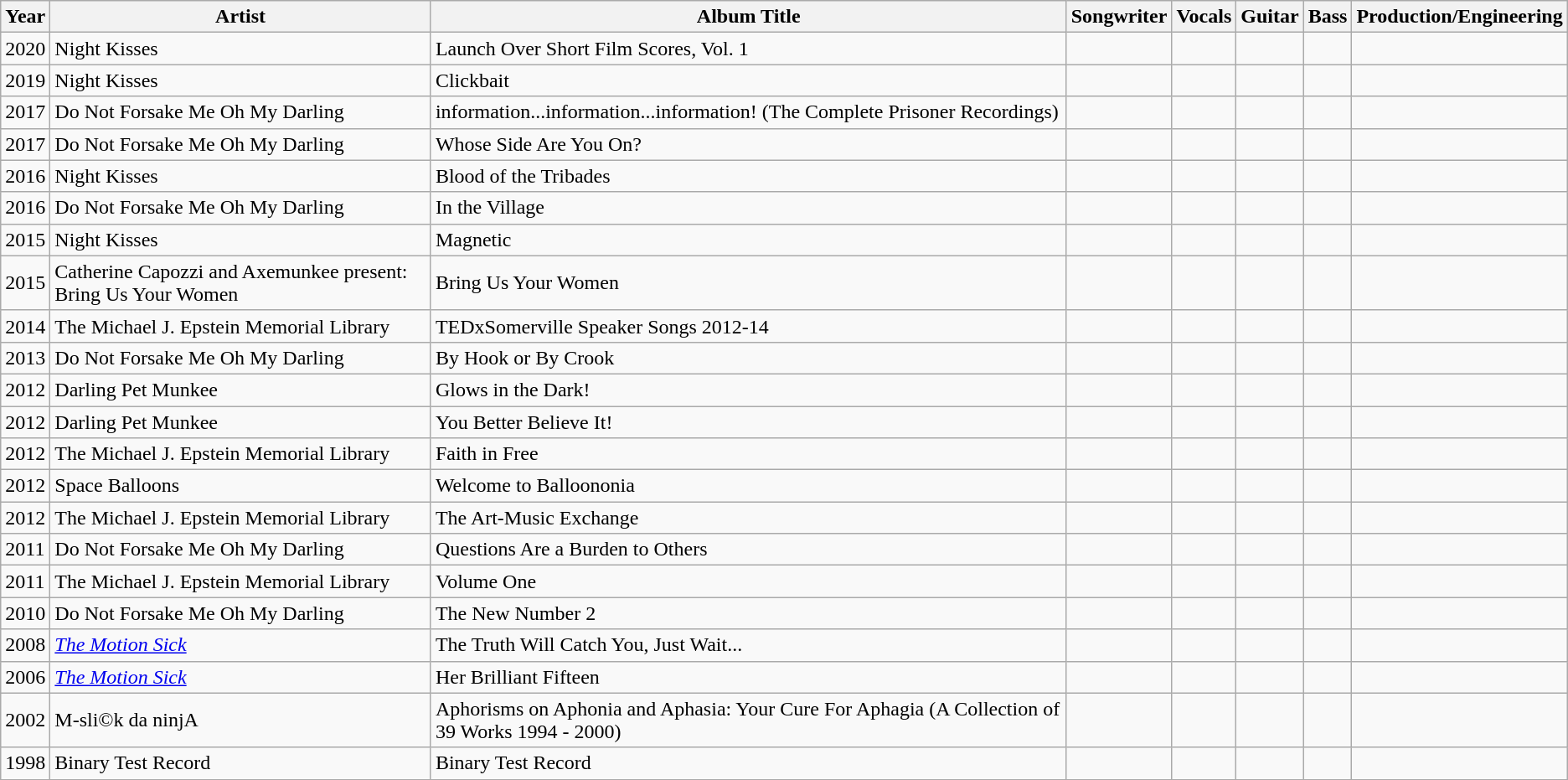<table class="wikitable">
<tr>
<th>Year</th>
<th>Artist</th>
<th>Album Title</th>
<th>Songwriter</th>
<th>Vocals</th>
<th>Guitar</th>
<th>Bass</th>
<th>Production/Engineering</th>
</tr>
<tr>
<td>2020</td>
<td>Night Kisses</td>
<td>Launch Over Short Film Scores, Vol. 1</td>
<td></td>
<td></td>
<td></td>
<td></td>
<td></td>
</tr>
<tr>
<td>2019</td>
<td>Night Kisses</td>
<td>Clickbait</td>
<td></td>
<td></td>
<td></td>
<td></td>
<td></td>
</tr>
<tr>
<td>2017</td>
<td>Do Not Forsake Me Oh My Darling</td>
<td>information...information...information! (The Complete Prisoner Recordings)</td>
<td></td>
<td></td>
<td></td>
<td></td>
<td></td>
</tr>
<tr>
<td>2017</td>
<td>Do Not Forsake Me Oh My Darling</td>
<td>Whose Side Are You On?</td>
<td></td>
<td></td>
<td></td>
<td></td>
<td></td>
</tr>
<tr>
<td>2016</td>
<td>Night Kisses</td>
<td>Blood of the Tribades</td>
<td></td>
<td></td>
<td></td>
<td></td>
<td></td>
</tr>
<tr>
<td>2016</td>
<td>Do Not Forsake Me Oh My Darling</td>
<td>In the Village</td>
<td></td>
<td></td>
<td></td>
<td></td>
<td></td>
</tr>
<tr>
<td>2015</td>
<td>Night Kisses</td>
<td>Magnetic</td>
<td></td>
<td></td>
<td></td>
<td></td>
<td></td>
</tr>
<tr>
<td>2015</td>
<td>Catherine Capozzi and Axemunkee present: Bring Us Your Women</td>
<td>Bring Us Your Women</td>
<td></td>
<td></td>
<td></td>
<td></td>
<td></td>
</tr>
<tr>
<td>2014</td>
<td>The Michael J. Epstein Memorial Library</td>
<td>TEDxSomerville Speaker Songs 2012-14</td>
<td></td>
<td></td>
<td></td>
<td></td>
<td></td>
</tr>
<tr>
<td>2013</td>
<td>Do Not Forsake Me Oh My Darling</td>
<td>By Hook or By Crook</td>
<td></td>
<td></td>
<td></td>
<td></td>
<td></td>
</tr>
<tr>
<td>2012</td>
<td>Darling Pet Munkee</td>
<td>Glows in the Dark!</td>
<td></td>
<td></td>
<td></td>
<td></td>
<td></td>
</tr>
<tr>
<td>2012</td>
<td>Darling Pet Munkee</td>
<td>You Better Believe It!</td>
<td></td>
<td></td>
<td></td>
<td></td>
<td></td>
</tr>
<tr>
<td>2012</td>
<td>The Michael J. Epstein Memorial Library</td>
<td>Faith in Free</td>
<td></td>
<td></td>
<td></td>
<td></td>
<td></td>
</tr>
<tr>
<td>2012</td>
<td>Space Balloons</td>
<td>Welcome to Balloononia</td>
<td></td>
<td></td>
<td></td>
<td></td>
<td></td>
</tr>
<tr>
<td>2012</td>
<td>The Michael J. Epstein Memorial Library</td>
<td>The Art-Music Exchange</td>
<td></td>
<td></td>
<td></td>
<td></td>
<td></td>
</tr>
<tr>
<td>2011</td>
<td>Do Not Forsake Me Oh My Darling</td>
<td>Questions Are a Burden to Others</td>
<td></td>
<td></td>
<td></td>
<td></td>
<td></td>
</tr>
<tr>
<td>2011</td>
<td>The Michael J. Epstein Memorial Library</td>
<td>Volume One</td>
<td></td>
<td></td>
<td></td>
<td></td>
<td></td>
</tr>
<tr>
<td>2010</td>
<td>Do Not Forsake Me Oh My Darling</td>
<td>The New Number 2</td>
<td></td>
<td></td>
<td></td>
<td></td>
<td></td>
</tr>
<tr>
<td>2008</td>
<td><em><a href='#'>The Motion Sick</a></em></td>
<td>The Truth Will Catch You, Just Wait...</td>
<td></td>
<td></td>
<td></td>
<td></td>
<td></td>
</tr>
<tr>
<td>2006</td>
<td><em><a href='#'>The Motion Sick</a></em></td>
<td>Her Brilliant Fifteen</td>
<td></td>
<td></td>
<td></td>
<td></td>
<td></td>
</tr>
<tr>
<td>2002</td>
<td>M-sli©k da ninjA</td>
<td>Aphorisms on Aphonia and Aphasia: Your Cure For Aphagia (A Collection of 39 Works 1994 - 2000)</td>
<td></td>
<td></td>
<td></td>
<td></td>
<td></td>
</tr>
<tr>
<td>1998</td>
<td>Binary Test Record</td>
<td>Binary Test Record</td>
<td></td>
<td></td>
<td></td>
<td></td>
<td></td>
</tr>
<tr>
</tr>
</table>
